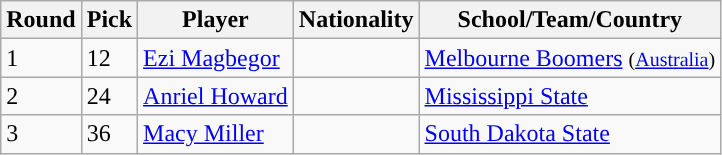<table class="wikitable">
<tr>
<th>Round</th>
<th>Pick</th>
<th>Player</th>
<th>Nationality</th>
<th>School/Team/Country</th>
</tr>
<tr>
<td>1</td>
<td>12</td>
<td><a href='#'>Ezi Magbegor</a></td>
<td></td>
<td><a href='#'>Melbourne Boomers</a> <small>(<a href='#'>Australia</a>)</small></td>
</tr>
<tr>
<td>2</td>
<td>24</td>
<td><a href='#'>Anriel Howard</a></td>
<td></td>
<td><a href='#'>Mississippi State</a></td>
</tr>
<tr>
<td>3</td>
<td>36</td>
<td><a href='#'>Macy Miller</a></td>
<td></td>
<td><a href='#'>South Dakota State</a></td>
</tr>
</table>
